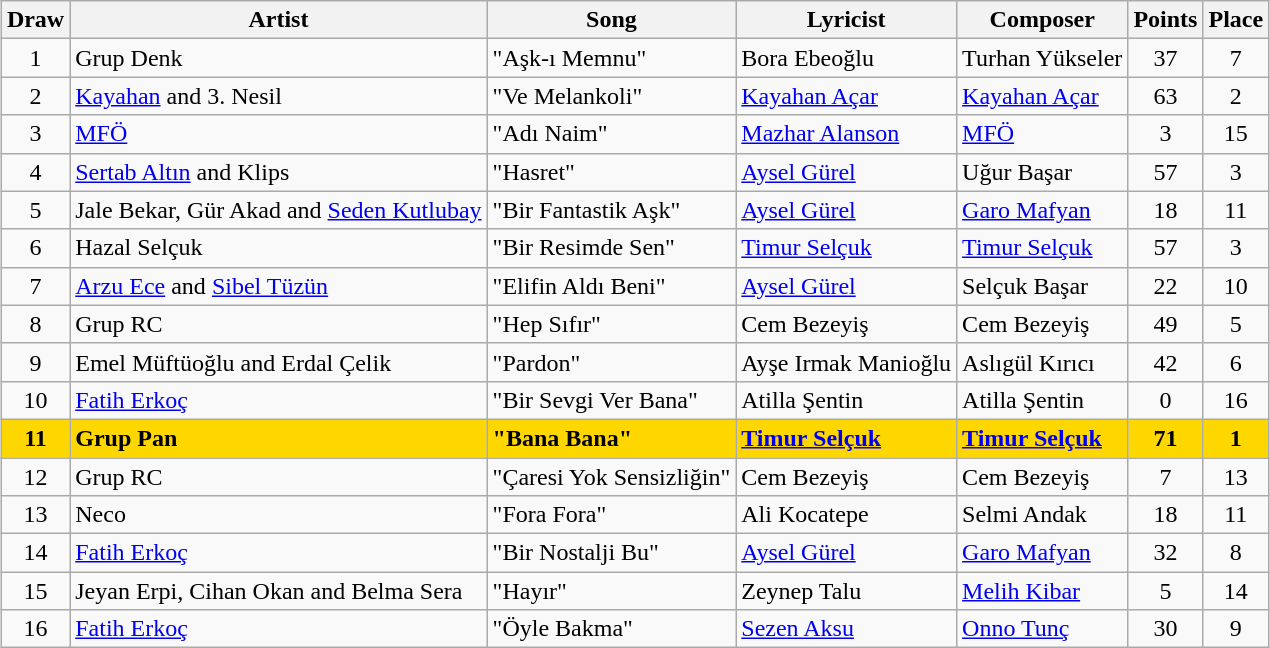<table class="sortable wikitable" style="margin: 1em auto 1em auto; text-align:center">
<tr>
<th>Draw</th>
<th>Artist</th>
<th>Song</th>
<th>Lyricist</th>
<th>Composer</th>
<th>Points</th>
<th>Place</th>
</tr>
<tr>
<td>1</td>
<td align="left">Grup Denk</td>
<td align="left">"Aşk-ı Memnu"</td>
<td align="left">Bora Ebeoğlu</td>
<td align="left">Turhan Yükseler</td>
<td>37</td>
<td>7</td>
</tr>
<tr>
<td>2</td>
<td align="left"><a href='#'>Kayahan</a> and 3. Nesil</td>
<td align="left">"Ve Melankoli"</td>
<td align="left"><a href='#'>Kayahan Açar</a></td>
<td align="left"><a href='#'>Kayahan Açar</a></td>
<td>63</td>
<td>2</td>
</tr>
<tr>
<td>3</td>
<td align="left"><a href='#'>MFÖ</a></td>
<td align="left">"Adı Naim"</td>
<td align="left"><a href='#'>Mazhar Alanson</a></td>
<td align="left"><a href='#'>MFÖ</a></td>
<td>3</td>
<td>15</td>
</tr>
<tr>
<td>4</td>
<td align="left"><a href='#'>Sertab Altın</a> and Klips</td>
<td align="left">"Hasret"</td>
<td align="left"><a href='#'>Aysel Gürel</a></td>
<td align="left">Uğur Başar</td>
<td>57</td>
<td>3</td>
</tr>
<tr>
<td>5</td>
<td align="left">Jale Bekar, Gür Akad and <a href='#'>Seden Kutlubay</a></td>
<td align="left">"Bir Fantastik Aşk"</td>
<td align="left"><a href='#'>Aysel Gürel</a></td>
<td align="left"><a href='#'>Garo Mafyan</a></td>
<td>18</td>
<td>11</td>
</tr>
<tr>
<td>6</td>
<td align="left">Hazal Selçuk</td>
<td align="left">"Bir Resimde Sen"</td>
<td align="left"><a href='#'>Timur Selçuk</a></td>
<td align="left"><a href='#'>Timur Selçuk</a></td>
<td>57</td>
<td>3</td>
</tr>
<tr>
<td>7</td>
<td align="left"><a href='#'>Arzu Ece</a> and <a href='#'>Sibel Tüzün</a></td>
<td align="left">"Elifin Aldı Beni"</td>
<td align="left"><a href='#'>Aysel Gürel</a></td>
<td align="left">Selçuk Başar</td>
<td>22</td>
<td>10</td>
</tr>
<tr>
<td>8</td>
<td align="left">Grup RC</td>
<td align="left">"Hep Sıfır"</td>
<td align="left">Cem Bezeyiş</td>
<td align="left">Cem Bezeyiş</td>
<td>49</td>
<td>5</td>
</tr>
<tr>
<td>9</td>
<td align="left">Emel Müftüoğlu and Erdal Çelik</td>
<td align="left">"Pardon"</td>
<td align="left">Ayşe Irmak Manioğlu</td>
<td align="left">Aslıgül Kırıcı</td>
<td>42</td>
<td>6</td>
</tr>
<tr>
<td>10</td>
<td align="left"><a href='#'>Fatih Erkoç</a></td>
<td align="left">"Bir Sevgi Ver Bana"</td>
<td align="left">Atilla Şentin</td>
<td align="left">Atilla Şentin</td>
<td>0</td>
<td>16</td>
</tr>
<tr style="font-weight:bold; background:gold;">
<td>11</td>
<td align="left">Grup Pan</td>
<td align="left">"Bana Bana"</td>
<td align="left"><a href='#'>Timur Selçuk</a></td>
<td align="left"><a href='#'>Timur Selçuk</a></td>
<td>71</td>
<td>1</td>
</tr>
<tr>
<td>12</td>
<td align="left">Grup RC</td>
<td align="left">"Çaresi Yok Sensizliğin"</td>
<td align="left">Cem Bezeyiş</td>
<td align="left">Cem Bezeyiş</td>
<td>7</td>
<td>13</td>
</tr>
<tr>
<td>13</td>
<td align="left">Neco</td>
<td align="left">"Fora Fora"</td>
<td align="left">Ali Kocatepe</td>
<td align="left">Selmi Andak</td>
<td>18</td>
<td>11</td>
</tr>
<tr>
<td>14</td>
<td align="left"><a href='#'>Fatih Erkoç</a></td>
<td align="left">"Bir Nostalji Bu"</td>
<td align="left"><a href='#'>Aysel Gürel</a></td>
<td align="left"><a href='#'>Garo Mafyan</a></td>
<td>32</td>
<td>8</td>
</tr>
<tr>
<td>15</td>
<td align="left">Jeyan Erpi, Cihan Okan and Belma Sera</td>
<td align="left">"Hayır"</td>
<td align="left">Zeynep Talu</td>
<td align="left"><a href='#'>Melih Kibar</a></td>
<td>5</td>
<td>14</td>
</tr>
<tr>
<td>16</td>
<td align="left"><a href='#'>Fatih Erkoç</a></td>
<td align="left">"Öyle Bakma"</td>
<td align="left"><a href='#'>Sezen Aksu</a></td>
<td align="left"><a href='#'>Onno Tunç</a></td>
<td>30</td>
<td>9</td>
</tr>
</table>
